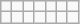<table class="wikitable letters-pink letters-lo">
<tr>
<td></td>
<td></td>
<td></td>
<td></td>
<td></td>
<td></td>
<td></td>
</tr>
<tr>
<td></td>
<td></td>
<td></td>
<td></td>
<td></td>
<td></td>
<td></td>
</tr>
</table>
